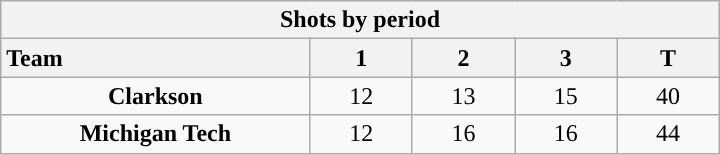<table class="wikitable" style="width:30em; text-align:right;">
<tr>
<th colspan=6>Shots by period</th>
</tr>
<tr>
<th style="width:10em; text-align:left;">Team</th>
<th style="width:3em;">1</th>
<th style="width:3em;">2</th>
<th style="width:3em;">3</th>
<th style="width:3em;">T</th>
</tr>
<tr>
<td align=center><strong>Clarkson</strong></td>
<td align=center>12</td>
<td align=center>13</td>
<td align=center>15</td>
<td align=center>40</td>
</tr>
<tr>
<td align=center><strong>Michigan Tech</strong></td>
<td align=center>12</td>
<td align=center>16</td>
<td align=center>16</td>
<td align=center>44</td>
</tr>
</table>
